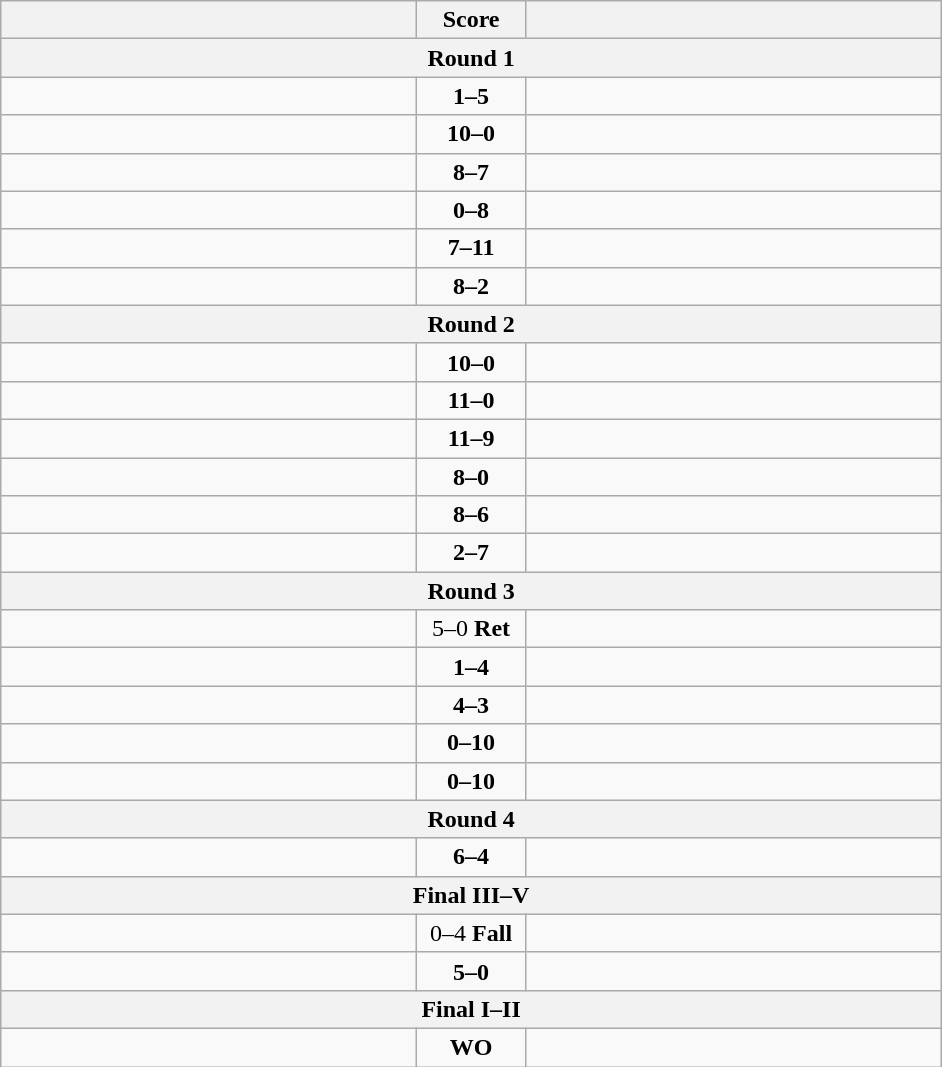<table class="wikitable" style="text-align: left;">
<tr>
<th align="right" width="270"></th>
<th width="65">Score</th>
<th align="left" width="270"></th>
</tr>
<tr>
<th colspan="3">Round 1</th>
</tr>
<tr>
<td></td>
<td align=center><strong>1–5</strong></td>
<td><strong></strong></td>
</tr>
<tr>
<td><strong></strong></td>
<td align=center><strong>10–0</strong></td>
<td></td>
</tr>
<tr>
<td><strong></strong></td>
<td align=center><strong>8–7</strong></td>
<td></td>
</tr>
<tr>
<td></td>
<td align=center><strong>0–8</strong></td>
<td><strong></strong></td>
</tr>
<tr>
<td></td>
<td align=center><strong>7–11</strong></td>
<td><strong></strong></td>
</tr>
<tr>
<td><strong></strong></td>
<td align=center><strong>8–2</strong></td>
<td></td>
</tr>
<tr>
<th colspan="3">Round 2</th>
</tr>
<tr>
<td><strong></strong></td>
<td align=center><strong>10–0</strong></td>
<td></td>
</tr>
<tr>
<td><strong></strong></td>
<td align=center><strong>11–0</strong></td>
<td></td>
</tr>
<tr>
<td><strong></strong></td>
<td align=center><strong>11–9</strong></td>
<td></td>
</tr>
<tr>
<td><strong></strong></td>
<td align=center><strong>8–0</strong></td>
<td></td>
</tr>
<tr>
<td><strong></strong></td>
<td align=center><strong>8–6</strong></td>
<td></td>
</tr>
<tr>
<td></td>
<td align=center><strong>2–7</strong></td>
<td><strong></strong></td>
</tr>
<tr>
<th colspan="3">Round 3</th>
</tr>
<tr>
<td><strong></strong></td>
<td align=center>5–0 <strong>Ret</strong></td>
<td></td>
</tr>
<tr>
<td></td>
<td align=center><strong>1–4</strong></td>
<td><strong></strong></td>
</tr>
<tr>
<td><strong></strong></td>
<td align=center><strong>4–3</strong></td>
<td></td>
</tr>
<tr>
<td></td>
<td align=center><strong>0–10</strong></td>
<td><strong></strong></td>
</tr>
<tr>
<td></td>
<td align=center><strong>0–10</strong></td>
<td><strong></strong></td>
</tr>
<tr>
<th colspan="3">Round 4</th>
</tr>
<tr>
<td><strong></strong></td>
<td align=center><strong>6–4</strong></td>
<td></td>
</tr>
<tr>
<th colspan="3">Final III–V</th>
</tr>
<tr>
<td></td>
<td align=center>0–4 <strong>Fall</strong></td>
<td><strong></strong></td>
</tr>
<tr>
<td><strong></strong></td>
<td align=center><strong>5–0</strong></td>
<td></td>
</tr>
<tr>
<th colspan="3">Final I–II</th>
</tr>
<tr>
<td><strong></strong></td>
<td align=center><strong>WO</strong></td>
<td></td>
</tr>
</table>
